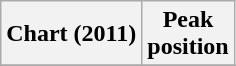<table class="wikitable plainrowheaders">
<tr>
<th scope="col">Chart (2011)</th>
<th scope="col">Peak<br>position</th>
</tr>
<tr>
</tr>
</table>
